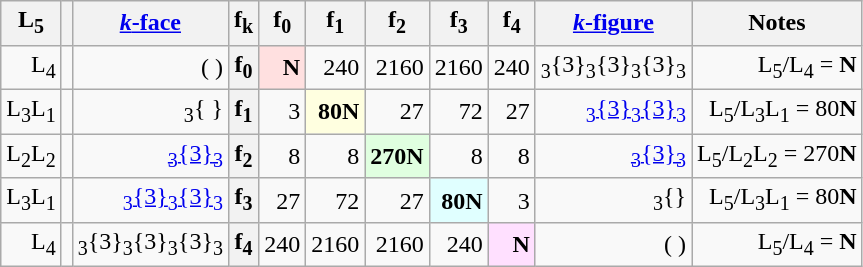<table class=wikitable>
<tr>
<th>L<sub>5</sub></th>
<th></th>
<th><a href='#'><em>k</em>-face</a></th>
<th>f<sub>k</sub></th>
<th>f<sub>0</sub></th>
<th>f<sub>1</sub></th>
<th>f<sub>2</sub></th>
<th>f<sub>3</sub></th>
<th>f<sub>4</sub></th>
<th><a href='#'><em>k</em>-figure</a></th>
<th>Notes</th>
</tr>
<tr align=right>
<td>L<sub>4</sub></td>
<td></td>
<td>( )</td>
<th>f<sub>0</sub></th>
<td BGCOLOR="#ffe0e0"><strong>N</strong></td>
<td>240</td>
<td>2160</td>
<td>2160</td>
<td>240</td>
<td><sub>3</sub>{3}<sub>3</sub>{3}<sub>3</sub>{3}<sub>3</sub></td>
<td>L<sub>5</sub>/L<sub>4</sub> = <strong>N</strong></td>
</tr>
<tr align=right>
<td>L<sub>3</sub>L<sub>1</sub></td>
<td></td>
<td><sub>3</sub>{ }</td>
<th>f<sub>1</sub></th>
<td>3</td>
<td BGCOLOR="#ffffe0"><strong>80N</strong></td>
<td>27</td>
<td>72</td>
<td>27</td>
<td><a href='#'><sub>3</sub>{3}<sub>3</sub>{3}<sub>3</sub></a></td>
<td>L<sub>5</sub>/L<sub>3</sub>L<sub>1</sub> = 80<strong>N</strong></td>
</tr>
<tr align=right>
<td>L<sub>2</sub>L<sub>2</sub></td>
<td></td>
<td><a href='#'><sub>3</sub>{3}<sub>3</sub></a></td>
<th>f<sub>2</sub></th>
<td>8</td>
<td>8</td>
<td BGCOLOR="#e0ffe0"><strong>270N</strong></td>
<td>8</td>
<td>8</td>
<td><a href='#'><sub>3</sub>{3}<sub>3</sub></a></td>
<td>L<sub>5</sub>/L<sub>2</sub>L<sub>2</sub> = 270<strong>N</strong></td>
</tr>
<tr align=right>
<td>L<sub>3</sub>L<sub>1</sub></td>
<td></td>
<td><a href='#'><sub>3</sub>{3}<sub>3</sub>{3}<sub>3</sub></a></td>
<th>f<sub>3</sub></th>
<td>27</td>
<td>72</td>
<td>27</td>
<td BGCOLOR="#e0ffff"><strong>80N</strong></td>
<td>3</td>
<td><sub>3</sub>{}</td>
<td>L<sub>5</sub>/L<sub>3</sub>L<sub>1</sub> = 80<strong>N</strong></td>
</tr>
<tr align=right>
<td>L<sub>4</sub></td>
<td></td>
<td><sub>3</sub>{3}<sub>3</sub>{3}<sub>3</sub>{3}<sub>3</sub></td>
<th>f<sub>4</sub></th>
<td>240</td>
<td>2160</td>
<td>2160</td>
<td>240</td>
<td BGCOLOR="#ffe0ff"><strong>N</strong></td>
<td>( )</td>
<td>L<sub>5</sub>/L<sub>4</sub> = <strong>N</strong></td>
</tr>
</table>
